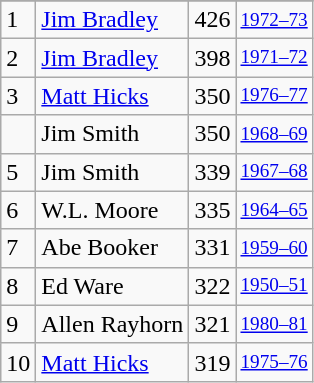<table class="wikitable">
<tr>
</tr>
<tr>
<td>1</td>
<td><a href='#'>Jim Bradley</a></td>
<td>426</td>
<td style="font-size:80%;"><a href='#'>1972–73</a></td>
</tr>
<tr>
<td>2</td>
<td><a href='#'>Jim Bradley</a></td>
<td>398</td>
<td style="font-size:80%;"><a href='#'>1971–72</a></td>
</tr>
<tr>
<td>3</td>
<td><a href='#'>Matt Hicks</a></td>
<td>350</td>
<td style="font-size:80%;"><a href='#'>1976–77</a></td>
</tr>
<tr>
<td></td>
<td>Jim Smith</td>
<td>350</td>
<td style="font-size:80%;"><a href='#'>1968–69</a></td>
</tr>
<tr>
<td>5</td>
<td>Jim Smith</td>
<td>339</td>
<td style="font-size:80%;"><a href='#'>1967–68</a></td>
</tr>
<tr>
<td>6</td>
<td>W.L. Moore</td>
<td>335</td>
<td style="font-size:80%;"><a href='#'>1964–65</a></td>
</tr>
<tr>
<td>7</td>
<td>Abe Booker</td>
<td>331</td>
<td style="font-size:80%;"><a href='#'>1959–60</a></td>
</tr>
<tr>
<td>8</td>
<td>Ed Ware</td>
<td>322</td>
<td style="font-size:80%;"><a href='#'>1950–51</a></td>
</tr>
<tr>
<td>9</td>
<td>Allen Rayhorn</td>
<td>321</td>
<td style="font-size:80%;"><a href='#'>1980–81</a></td>
</tr>
<tr>
<td>10</td>
<td><a href='#'>Matt Hicks</a></td>
<td>319</td>
<td style="font-size:80%;"><a href='#'>1975–76</a></td>
</tr>
</table>
